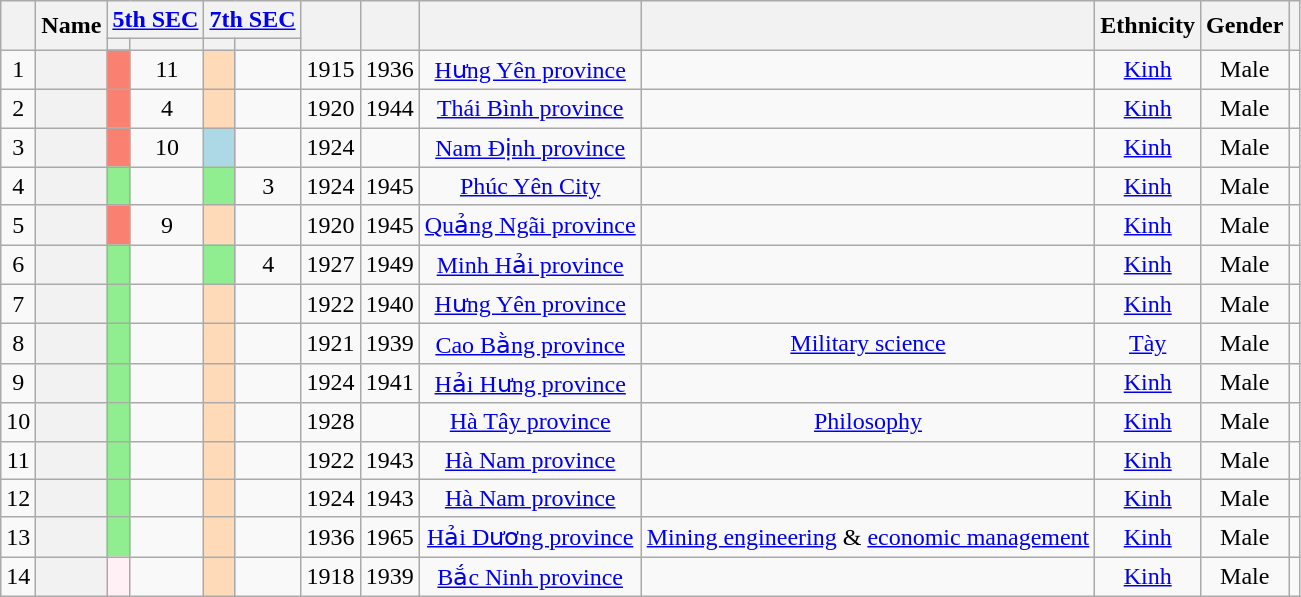<table class="wikitable sortable" style=text-align:center>
<tr>
<th Rowspan="2"></th>
<th Rowspan="2">Name</th>
<th colspan="2" unsortable><a href='#'>5th SEC</a></th>
<th colspan="2" unsortable><a href='#'>7th SEC</a></th>
<th Rowspan="2"></th>
<th Rowspan="2"></th>
<th Rowspan="2"></th>
<th Rowspan="2"></th>
<th Rowspan="2">Ethnicity</th>
<th Rowspan="2">Gender</th>
<th Rowspan="2"  scope="col" class="unsortable"></th>
</tr>
<tr>
<th></th>
<th></th>
<th></th>
<th></th>
</tr>
<tr>
<td>1</td>
<th align="center" scope="row" style="font-weight:normal;"></th>
<td bgcolor = Salmon></td>
<td>11</td>
<td bgcolor = PeachPuff></td>
<td></td>
<td>1915</td>
<td>1936</td>
<td><a href='#'>Hưng Yên province</a></td>
<td></td>
<td><a href='#'>Kinh</a></td>
<td>Male</td>
<td></td>
</tr>
<tr>
<td>2</td>
<th align="center" scope="row" style="font-weight:normal;"></th>
<td bgcolor = Salmon></td>
<td>4</td>
<td bgcolor = PeachPuff></td>
<td></td>
<td>1920</td>
<td>1944</td>
<td><a href='#'>Thái Bình province</a></td>
<td></td>
<td><a href='#'>Kinh</a></td>
<td>Male</td>
<td></td>
</tr>
<tr>
<td>3</td>
<th align="center" scope="row" style="font-weight:normal;"></th>
<td bgcolor = Salmon></td>
<td>10</td>
<td bgcolor = LightBlue></td>
<td></td>
<td>1924</td>
<td></td>
<td><a href='#'>Nam Định province</a></td>
<td></td>
<td><a href='#'>Kinh</a></td>
<td>Male</td>
<td></td>
</tr>
<tr>
<td>4</td>
<th align="center" scope="row" style="font-weight:normal;"></th>
<td bgcolor = LightGreen></td>
<td></td>
<td bgcolor = LightGreen></td>
<td>3</td>
<td>1924</td>
<td>1945</td>
<td><a href='#'>Phúc Yên City</a></td>
<td></td>
<td><a href='#'>Kinh</a></td>
<td>Male</td>
<td></td>
</tr>
<tr>
<td>5</td>
<th align="center" scope="row" style="font-weight:normal;"></th>
<td bgcolor = Salmon></td>
<td>9</td>
<td bgcolor = PeachPuff></td>
<td></td>
<td>1920</td>
<td>1945</td>
<td><a href='#'>Quảng Ngãi province</a></td>
<td></td>
<td><a href='#'>Kinh</a></td>
<td>Male</td>
<td></td>
</tr>
<tr>
<td>6</td>
<th align="center" scope="row" style="font-weight:normal;"></th>
<td bgcolor = LightGreen></td>
<td></td>
<td bgcolor = LightGreen></td>
<td>4</td>
<td>1927</td>
<td>1949</td>
<td><a href='#'>Minh Hải province</a></td>
<td></td>
<td><a href='#'>Kinh</a></td>
<td>Male</td>
<td></td>
</tr>
<tr>
<td>7</td>
<th align="center" scope="row" style="font-weight:normal;"></th>
<td bgcolor = LightGreen></td>
<td></td>
<td bgcolor = PeachPuff></td>
<td></td>
<td>1922</td>
<td>1940</td>
<td><a href='#'>Hưng Yên province</a></td>
<td></td>
<td><a href='#'>Kinh</a></td>
<td>Male</td>
<td></td>
</tr>
<tr>
<td>8</td>
<th align="center" scope="row" style="font-weight:normal;"></th>
<td bgcolor = LightGreen></td>
<td></td>
<td bgcolor = PeachPuff></td>
<td></td>
<td>1921</td>
<td>1939</td>
<td><a href='#'>Cao Bằng province</a></td>
<td><a href='#'>Military science</a></td>
<td><a href='#'>Tày</a></td>
<td>Male</td>
<td></td>
</tr>
<tr>
<td>9</td>
<th align="center" scope="row" style="font-weight:normal;"></th>
<td bgcolor = LightGreen></td>
<td></td>
<td bgcolor = PeachPuff></td>
<td></td>
<td>1924</td>
<td>1941</td>
<td><a href='#'>Hải Hưng province</a></td>
<td></td>
<td><a href='#'>Kinh</a></td>
<td>Male</td>
<td></td>
</tr>
<tr>
<td>10</td>
<th align="center" scope="row" style="font-weight:normal;"></th>
<td bgcolor = LightGreen></td>
<td></td>
<td bgcolor = PeachPuff></td>
<td></td>
<td>1928</td>
<td></td>
<td><a href='#'>Hà Tây province</a></td>
<td><a href='#'>Philosophy</a></td>
<td><a href='#'>Kinh</a></td>
<td>Male</td>
<td></td>
</tr>
<tr>
<td>11</td>
<th align="center" scope="row" style="font-weight:normal;"></th>
<td bgcolor = LightGreen></td>
<td></td>
<td bgcolor = PeachPuff></td>
<td></td>
<td>1922</td>
<td>1943</td>
<td><a href='#'>Hà Nam province</a></td>
<td></td>
<td><a href='#'>Kinh</a></td>
<td>Male</td>
<td></td>
</tr>
<tr>
<td>12</td>
<th align="center" scope="row" style="font-weight:normal;"></th>
<td bgcolor = LightGreen></td>
<td></td>
<td bgcolor = PeachPuff></td>
<td></td>
<td>1924</td>
<td>1943</td>
<td><a href='#'>Hà Nam province</a></td>
<td></td>
<td><a href='#'>Kinh</a></td>
<td>Male</td>
<td></td>
</tr>
<tr>
<td>13</td>
<th align="center" scope="row" style="font-weight:normal;"></th>
<td bgcolor = LightGreen></td>
<td></td>
<td bgcolor = PeachPuff></td>
<td></td>
<td>1936</td>
<td>1965</td>
<td><a href='#'>Hải Dương province</a></td>
<td><a href='#'>Mining engineering</a> & <a href='#'>economic management</a></td>
<td><a href='#'>Kinh</a></td>
<td>Male</td>
<td></td>
</tr>
<tr>
<td>14</td>
<th align="center" scope="row" style="font-weight:normal;"></th>
<td bgcolor = LavenderBlush></td>
<td></td>
<td bgcolor = PeachPuff></td>
<td></td>
<td>1918</td>
<td>1939</td>
<td><a href='#'>Bắc Ninh province</a></td>
<td></td>
<td><a href='#'>Kinh</a></td>
<td>Male</td>
<td></td>
</tr>
</table>
